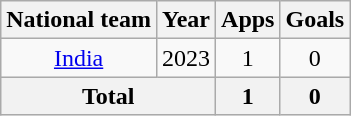<table class="wikitable" style="text-align: center;">
<tr>
<th>National team</th>
<th>Year</th>
<th>Apps</th>
<th>Goals</th>
</tr>
<tr>
<td rowspan="1"><a href='#'>India</a></td>
<td>2023</td>
<td>1</td>
<td>0</td>
</tr>
<tr>
<th colspan="2">Total</th>
<th>1</th>
<th>0</th>
</tr>
</table>
